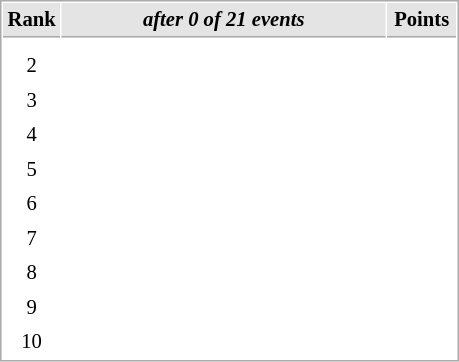<table cellspacing="1" cellpadding="3" style="border:1px solid #AAAAAA;font-size:86%">
<tr style="background-color: #E4E4E4;">
<th style="border-bottom:1px solid #AAAAAA; width: 10px;">Rank</th>
<th style="border-bottom:1px solid #AAAAAA; width: 210px;"><em>after 0 of 21 events</em></th>
<th style="border-bottom:1px solid #AAAAAA; width: 40px;">Points</th>
</tr>
<tr>
<td align=center></td>
<td></td>
<td align=center></td>
</tr>
<tr>
<td align=center>2</td>
<td></td>
<td align=center></td>
</tr>
<tr>
<td align=center>3</td>
<td></td>
<td align=center></td>
</tr>
<tr>
<td align=center>4</td>
<td></td>
<td align=center></td>
</tr>
<tr>
<td align=center>5</td>
<td></td>
<td align=center></td>
</tr>
<tr>
<td align=center>6</td>
<td></td>
<td align=center></td>
</tr>
<tr>
<td align=center>7</td>
<td></td>
<td align=center></td>
</tr>
<tr>
<td align=center>8</td>
<td></td>
<td align=center></td>
</tr>
<tr>
<td align=center>9</td>
<td></td>
<td align=center></td>
</tr>
<tr>
<td align=center>10</td>
<td></td>
<td align=center></td>
</tr>
</table>
